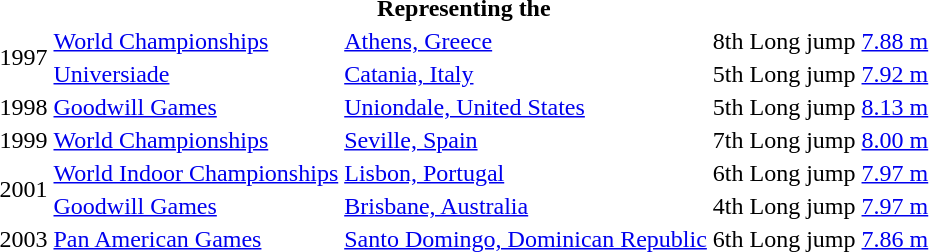<table>
<tr>
<th colspan="6">Representing the </th>
</tr>
<tr>
<td rowspan=2>1997</td>
<td><a href='#'>World Championships</a></td>
<td><a href='#'>Athens, Greece</a></td>
<td>8th</td>
<td>Long jump</td>
<td><a href='#'>7.88 m</a></td>
</tr>
<tr>
<td><a href='#'>Universiade</a></td>
<td><a href='#'>Catania, Italy</a></td>
<td>5th</td>
<td>Long jump</td>
<td><a href='#'>7.92 m</a></td>
</tr>
<tr>
<td>1998</td>
<td><a href='#'>Goodwill Games</a></td>
<td><a href='#'>Uniondale, United States</a></td>
<td>5th</td>
<td>Long jump</td>
<td><a href='#'>8.13 m</a></td>
</tr>
<tr>
<td>1999</td>
<td><a href='#'>World Championships</a></td>
<td><a href='#'>Seville, Spain</a></td>
<td>7th</td>
<td>Long jump</td>
<td><a href='#'>8.00 m</a></td>
</tr>
<tr>
<td rowspan=2>2001</td>
<td><a href='#'>World Indoor Championships</a></td>
<td><a href='#'>Lisbon, Portugal</a></td>
<td>6th</td>
<td>Long jump</td>
<td><a href='#'>7.97 m</a></td>
</tr>
<tr>
<td><a href='#'>Goodwill Games</a></td>
<td><a href='#'>Brisbane, Australia</a></td>
<td>4th</td>
<td>Long jump</td>
<td><a href='#'>7.97 m</a></td>
</tr>
<tr>
<td>2003</td>
<td><a href='#'>Pan American Games</a></td>
<td><a href='#'>Santo Domingo, Dominican Republic</a></td>
<td>6th</td>
<td>Long jump</td>
<td><a href='#'>7.86 m</a></td>
</tr>
</table>
